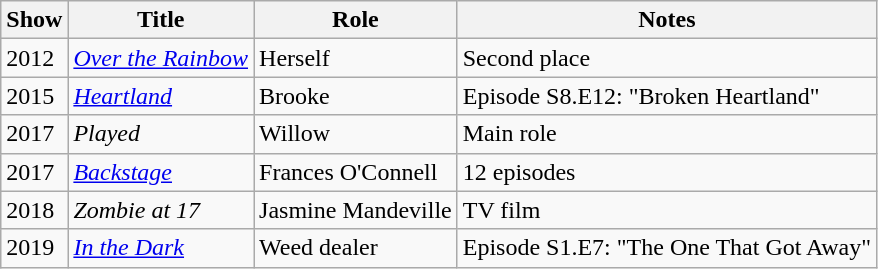<table class="wikitable sortable">
<tr>
<th>Show</th>
<th>Title</th>
<th>Role</th>
<th>Notes</th>
</tr>
<tr>
<td>2012</td>
<td><em><a href='#'>Over the Rainbow</a></em></td>
<td>Herself</td>
<td>Second place</td>
</tr>
<tr>
<td>2015</td>
<td><em><a href='#'>Heartland</a></em></td>
<td>Brooke</td>
<td>Episode S8.E12: "Broken Heartland"</td>
</tr>
<tr>
<td>2017</td>
<td><em>Played</em></td>
<td>Willow</td>
<td>Main role</td>
</tr>
<tr>
<td>2017</td>
<td><em><a href='#'>Backstage</a></em></td>
<td>Frances O'Connell</td>
<td>12 episodes</td>
</tr>
<tr>
<td>2018</td>
<td><em>Zombie at 17</em></td>
<td>Jasmine Mandeville</td>
<td>TV film</td>
</tr>
<tr>
<td>2019</td>
<td><em><a href='#'>In the Dark</a></em></td>
<td>Weed dealer</td>
<td>Episode S1.E7: "The One That Got Away"</td>
</tr>
</table>
